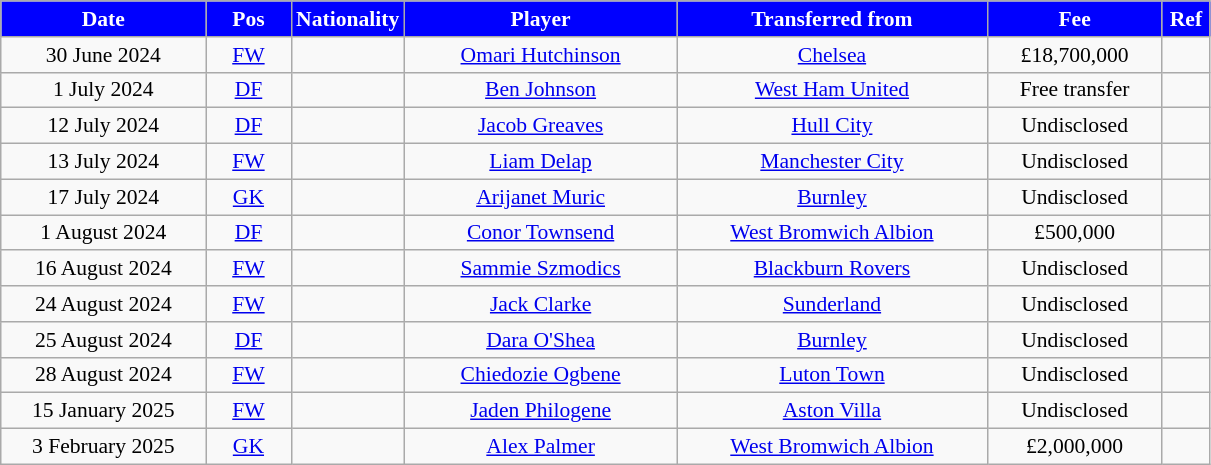<table class="wikitable"  style="text-align:center; font-size:90%; ">
<tr>
<th style="background:#0000FF;color:#FFFFFF;width:130px;">Date</th>
<th style="background:#0000FF;color:#FFFFFF;width:50px;">Pos</th>
<th style="background:#0000FF;color:#FFFFFF;width:50px;">Nationality</th>
<th style="background:#0000FF;color:#FFFFFF;width:175px;">Player</th>
<th style="background:#0000FF;color:#FFFFFF;width:200px;">Transferred from</th>
<th style="background:#0000FF;color:#FFFFFF;width:110px;">Fee</th>
<th style="background:#0000FF;color:#FFFFFF;width:25px;">Ref</th>
</tr>
<tr>
<td>30 June 2024</td>
<td><a href='#'>FW</a></td>
<td></td>
<td><a href='#'>Omari Hutchinson</a></td>
<td> <a href='#'>Chelsea</a></td>
<td>£18,700,000</td>
<td></td>
</tr>
<tr>
<td>1 July 2024</td>
<td><a href='#'>DF</a></td>
<td></td>
<td><a href='#'>Ben Johnson</a></td>
<td> <a href='#'>West Ham United</a></td>
<td>Free transfer</td>
<td></td>
</tr>
<tr>
<td>12 July 2024</td>
<td><a href='#'>DF</a></td>
<td></td>
<td><a href='#'>Jacob Greaves</a></td>
<td> <a href='#'>Hull City</a></td>
<td>Undisclosed</td>
<td></td>
</tr>
<tr>
<td>13 July 2024</td>
<td><a href='#'>FW</a></td>
<td></td>
<td><a href='#'>Liam Delap</a></td>
<td> <a href='#'>Manchester City</a></td>
<td>Undisclosed</td>
<td></td>
</tr>
<tr>
<td>17 July 2024</td>
<td><a href='#'>GK</a></td>
<td></td>
<td><a href='#'>Arijanet Muric</a></td>
<td> <a href='#'>Burnley</a></td>
<td>Undisclosed</td>
<td></td>
</tr>
<tr>
<td>1 August 2024</td>
<td><a href='#'>DF</a></td>
<td></td>
<td><a href='#'>Conor Townsend</a></td>
<td> <a href='#'>West Bromwich Albion</a></td>
<td>£500,000</td>
<td></td>
</tr>
<tr>
<td>16 August 2024</td>
<td><a href='#'>FW</a></td>
<td></td>
<td><a href='#'>Sammie Szmodics</a></td>
<td> <a href='#'>Blackburn Rovers</a></td>
<td>Undisclosed</td>
<td></td>
</tr>
<tr>
<td>24 August 2024</td>
<td><a href='#'>FW</a></td>
<td></td>
<td><a href='#'>Jack Clarke</a></td>
<td> <a href='#'>Sunderland</a></td>
<td>Undisclosed</td>
<td></td>
</tr>
<tr>
<td>25 August 2024</td>
<td><a href='#'>DF</a></td>
<td></td>
<td><a href='#'>Dara O'Shea</a></td>
<td> <a href='#'>Burnley</a></td>
<td>Undisclosed</td>
<td></td>
</tr>
<tr>
<td>28 August 2024</td>
<td><a href='#'>FW</a></td>
<td></td>
<td><a href='#'>Chiedozie Ogbene</a></td>
<td> <a href='#'>Luton Town</a></td>
<td>Undisclosed</td>
<td></td>
</tr>
<tr>
<td>15 January 2025</td>
<td><a href='#'>FW</a></td>
<td></td>
<td><a href='#'>Jaden Philogene</a></td>
<td> <a href='#'>Aston Villa</a></td>
<td>Undisclosed</td>
<td></td>
</tr>
<tr>
<td>3 February 2025</td>
<td><a href='#'>GK</a></td>
<td></td>
<td><a href='#'>Alex Palmer</a></td>
<td> <a href='#'>West Bromwich Albion</a></td>
<td>£2,000,000</td>
<td></td>
</tr>
</table>
